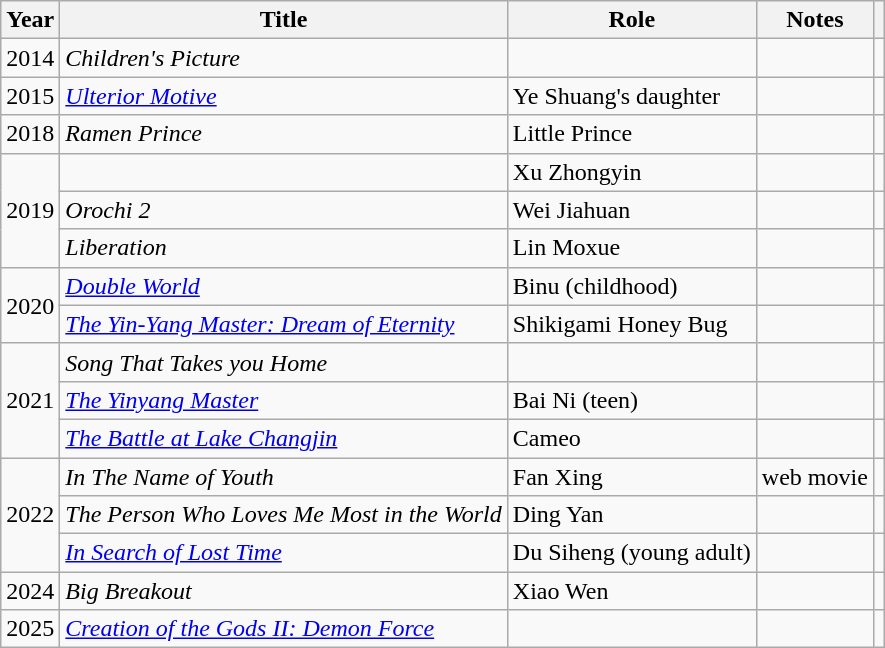<table class="wikitable plainrowheaders sortable">
<tr>
<th>Year</th>
<th>Title</th>
<th>Role</th>
<th class="unsortable">Notes</th>
<th class="unsortable"></th>
</tr>
<tr>
<td>2014</td>
<td><em>Children's Picture</em></td>
<td></td>
<td></td>
<td></td>
</tr>
<tr>
<td>2015</td>
<td><em><a href='#'>Ulterior Motive</a></em></td>
<td>Ye Shuang's daughter</td>
<td></td>
<td></td>
</tr>
<tr>
<td>2018</td>
<td><em>Ramen Prince</em></td>
<td>Little Prince</td>
<td></td>
<td></td>
</tr>
<tr>
<td rowspan="3">2019</td>
<td><em></em></td>
<td>Xu Zhongyin</td>
<td></td>
<td></td>
</tr>
<tr>
<td><em>Orochi 2</em></td>
<td>Wei Jiahuan</td>
<td></td>
<td></td>
</tr>
<tr>
<td><em>Liberation</em></td>
<td>Lin Moxue</td>
<td></td>
<td></td>
</tr>
<tr>
<td rowspan="2">2020</td>
<td><em><a href='#'>Double World</a></em></td>
<td>Binu (childhood)</td>
<td></td>
<td></td>
</tr>
<tr>
<td><em><a href='#'>The Yin-Yang Master: Dream of Eternity</a></em></td>
<td>Shikigami Honey Bug</td>
<td></td>
<td></td>
</tr>
<tr>
<td rowspan="3">2021</td>
<td><em>Song That Takes you Home</em></td>
<td></td>
<td></td>
<td></td>
</tr>
<tr>
<td><em><a href='#'>The Yinyang Master</a></em></td>
<td>Bai Ni (teen)</td>
<td></td>
<td></td>
</tr>
<tr>
<td><em><a href='#'>The Battle at Lake Changjin</a></em></td>
<td>Cameo</td>
<td></td>
<td></td>
</tr>
<tr>
<td rowspan="3">2022</td>
<td><em>In The Name of Youth</em></td>
<td>Fan Xing</td>
<td>web movie</td>
<td></td>
</tr>
<tr>
<td><em>The Person Who Loves Me Most in the World</em></td>
<td>Ding Yan</td>
<td></td>
<td></td>
</tr>
<tr>
<td><em><a href='#'>In Search of Lost Time</a></em></td>
<td>Du Siheng (young adult)</td>
<td></td>
<td></td>
</tr>
<tr>
<td>2024</td>
<td><em>Big Breakout</em></td>
<td>Xiao Wen</td>
<td></td>
<td></td>
</tr>
<tr>
<td>2025</td>
<td><em><a href='#'>Creation of the Gods II: Demon Force</a></em></td>
<td></td>
<td></td>
<td></td>
</tr>
</table>
